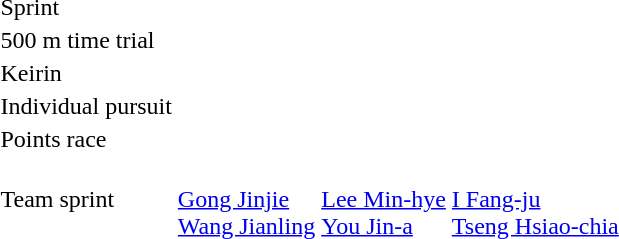<table>
<tr>
<td>Sprint</td>
<td></td>
<td></td>
<td></td>
</tr>
<tr>
<td>500 m time trial</td>
<td></td>
<td></td>
<td></td>
</tr>
<tr>
<td>Keirin</td>
<td></td>
<td></td>
<td></td>
</tr>
<tr>
<td>Individual pursuit</td>
<td></td>
<td></td>
<td></td>
</tr>
<tr>
<td>Points race</td>
<td></td>
<td></td>
<td></td>
</tr>
<tr>
<td>Team sprint</td>
<td><br><a href='#'>Gong Jinjie</a><br><a href='#'>Wang Jianling</a></td>
<td><br><a href='#'>Lee Min-hye</a><br><a href='#'>You Jin-a</a></td>
<td><br><a href='#'>I Fang-ju</a><br><a href='#'>Tseng Hsiao-chia</a></td>
</tr>
</table>
